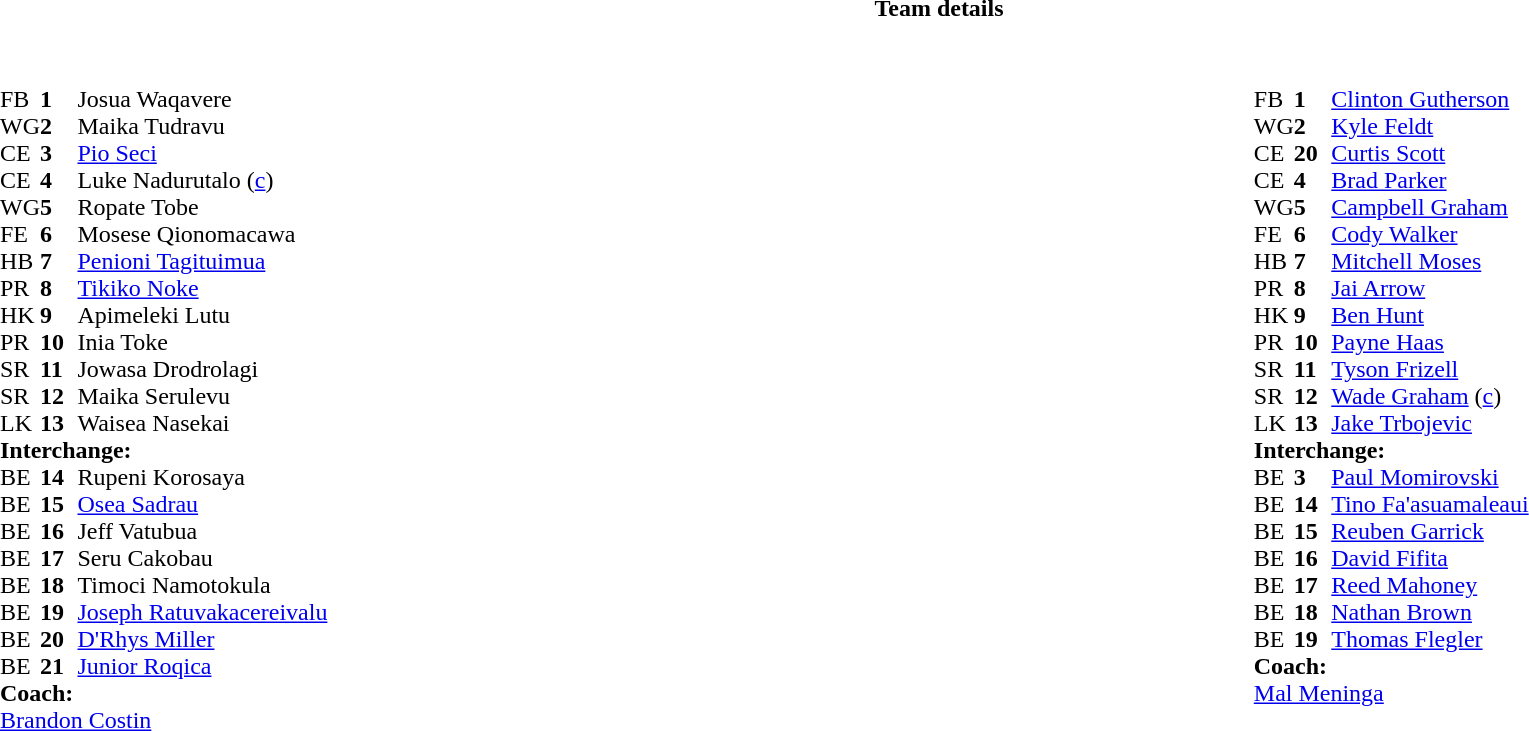<table border="0" width="100%" class="collapsible collapsed">
<tr>
<th>Team details</th>
</tr>
<tr>
<td><br><table width="100%">
<tr>
<td valign="top" width="50%"><br><table style="font-size: 100%" cellspacing="0" cellpadding="0">
<tr>
<th width="25"></th>
<th width="25"></th>
<th></th>
<th width="25"></th>
</tr>
<tr>
<td>FB</td>
<td><strong>1</strong></td>
<td>Josua Waqavere</td>
</tr>
<tr>
<td>WG</td>
<td><strong>2</strong></td>
<td>Maika Tudravu</td>
</tr>
<tr>
<td>CE</td>
<td><strong>3</strong></td>
<td><a href='#'>Pio Seci</a></td>
</tr>
<tr>
<td>CE</td>
<td><strong>4</strong></td>
<td>Luke Nadurutalo (<a href='#'>c</a>)</td>
</tr>
<tr>
<td>WG</td>
<td><strong>5</strong></td>
<td>Ropate Tobe</td>
</tr>
<tr>
<td>FE</td>
<td><strong>6</strong></td>
<td>Mosese Qionomacawa</td>
</tr>
<tr>
<td>HB</td>
<td><strong>7</strong></td>
<td><a href='#'>Penioni Tagituimua</a></td>
</tr>
<tr>
<td>PR</td>
<td><strong>8</strong></td>
<td><a href='#'>Tikiko Noke</a></td>
</tr>
<tr>
<td>HK</td>
<td><strong>9</strong></td>
<td>Apimeleki Lutu</td>
</tr>
<tr>
<td>PR</td>
<td><strong>10</strong></td>
<td>Inia Toke</td>
</tr>
<tr>
<td>SR</td>
<td><strong>11</strong></td>
<td>Jowasa Drodrolagi</td>
</tr>
<tr>
<td>SR</td>
<td><strong>12</strong></td>
<td>Maika Serulevu</td>
</tr>
<tr>
<td>LK</td>
<td><strong>13</strong></td>
<td>Waisea Nasekai</td>
</tr>
<tr>
<td colspan=3><strong>Interchange:</strong></td>
</tr>
<tr>
<td>BE</td>
<td><strong>14</strong></td>
<td>Rupeni Korosaya</td>
</tr>
<tr>
<td>BE</td>
<td><strong>15</strong></td>
<td><a href='#'>Osea Sadrau</a></td>
</tr>
<tr>
<td>BE</td>
<td><strong>16</strong></td>
<td>Jeff Vatubua</td>
</tr>
<tr>
<td>BE</td>
<td><strong>17</strong></td>
<td>Seru Cakobau</td>
</tr>
<tr>
<td>BE</td>
<td><strong>18</strong></td>
<td>Timoci Namotokula</td>
</tr>
<tr>
<td>BE</td>
<td><strong>19</strong></td>
<td><a href='#'>Joseph Ratuvakacereivalu</a></td>
</tr>
<tr>
<td>BE</td>
<td><strong>20</strong></td>
<td><a href='#'>D'Rhys Miller</a></td>
</tr>
<tr>
<td>BE</td>
<td><strong>21</strong></td>
<td><a href='#'>Junior Roqica</a></td>
</tr>
<tr>
<td colspan=3><strong>Coach:</strong></td>
</tr>
<tr>
<td colspan="4"> <a href='#'>Brandon Costin</a></td>
</tr>
</table>
</td>
<td valign="top" width="50%"><br><table style="font-size: 100%" cellspacing="0" cellpadding="0" align="center">
<tr>
<th width="25"></th>
<th width="25"></th>
<th></th>
<th width="25"></th>
</tr>
<tr>
<td>FB</td>
<td><strong>1</strong></td>
<td><a href='#'>Clinton Gutherson</a></td>
</tr>
<tr>
<td>WG</td>
<td><strong>2</strong></td>
<td><a href='#'>Kyle Feldt</a></td>
</tr>
<tr>
<td>CE</td>
<td><strong>20</strong></td>
<td><a href='#'>Curtis Scott</a></td>
</tr>
<tr>
<td>CE</td>
<td><strong>4</strong></td>
<td><a href='#'>Brad Parker</a></td>
</tr>
<tr>
<td>WG</td>
<td><strong>5</strong></td>
<td><a href='#'>Campbell Graham</a></td>
</tr>
<tr>
<td>FE</td>
<td><strong>6</strong></td>
<td><a href='#'>Cody Walker</a></td>
</tr>
<tr>
<td>HB</td>
<td><strong>7</strong></td>
<td><a href='#'>Mitchell Moses</a></td>
</tr>
<tr>
<td>PR</td>
<td><strong>8</strong></td>
<td><a href='#'>Jai Arrow</a></td>
</tr>
<tr>
<td>HK</td>
<td><strong>9</strong></td>
<td><a href='#'>Ben Hunt</a></td>
</tr>
<tr>
<td>PR</td>
<td><strong>10</strong></td>
<td><a href='#'>Payne Haas</a></td>
</tr>
<tr>
<td>SR</td>
<td><strong>11</strong></td>
<td><a href='#'>Tyson Frizell</a></td>
</tr>
<tr>
<td>SR</td>
<td><strong>12</strong></td>
<td><a href='#'>Wade Graham</a> (<a href='#'>c</a>)</td>
</tr>
<tr>
<td>LK</td>
<td><strong>13</strong></td>
<td><a href='#'>Jake Trbojevic</a></td>
</tr>
<tr>
<td colspan=3><strong>Interchange:</strong></td>
</tr>
<tr>
<td>BE</td>
<td><strong>3</strong></td>
<td><a href='#'>Paul Momirovski</a></td>
</tr>
<tr>
<td>BE</td>
<td><strong>14</strong></td>
<td><a href='#'>Tino Fa'asuamaleaui</a></td>
</tr>
<tr>
<td>BE</td>
<td><strong>15</strong></td>
<td><a href='#'>Reuben Garrick</a></td>
</tr>
<tr>
<td>BE</td>
<td><strong>16</strong></td>
<td><a href='#'>David Fifita</a></td>
</tr>
<tr>
<td>BE</td>
<td><strong>17</strong></td>
<td><a href='#'>Reed Mahoney</a></td>
</tr>
<tr>
<td>BE</td>
<td><strong>18</strong></td>
<td><a href='#'>Nathan Brown</a></td>
</tr>
<tr>
<td>BE</td>
<td><strong>19</strong></td>
<td><a href='#'>Thomas Flegler</a></td>
</tr>
<tr>
<td colspan=3><strong>Coach:</strong></td>
</tr>
<tr>
<td colspan="4"> <a href='#'>Mal Meninga</a></td>
</tr>
</table>
</td>
</tr>
</table>
<table style="width:100%; font-size:90%;">
<tr>
<td><br></td>
</tr>
</table>
</td>
</tr>
</table>
